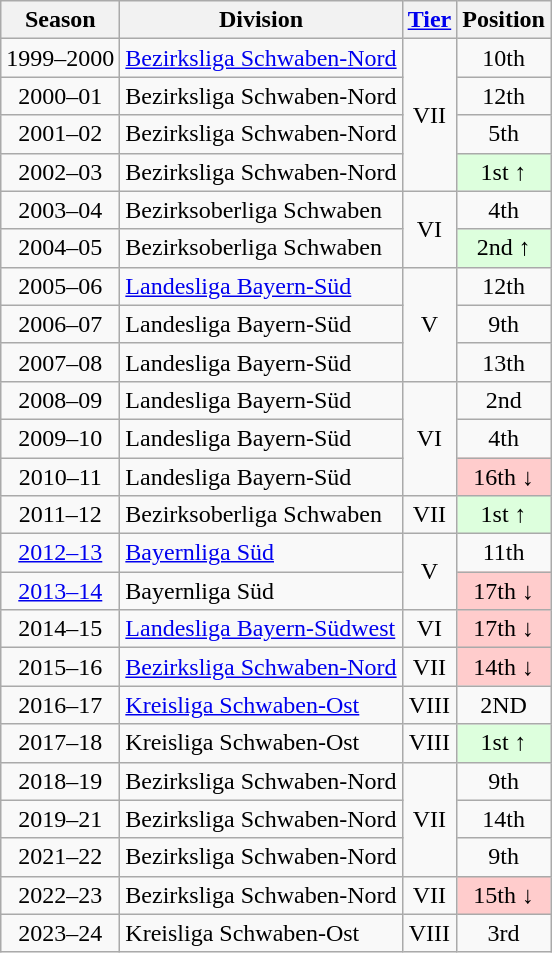<table class="wikitable">
<tr>
<th>Season</th>
<th>Division</th>
<th><a href='#'>Tier</a></th>
<th>Position</th>
</tr>
<tr align="center">
<td>1999–2000</td>
<td align="left"><a href='#'>Bezirksliga Schwaben-Nord</a></td>
<td rowspan=4>VII</td>
<td>10th</td>
</tr>
<tr align="center">
<td>2000–01</td>
<td align="left">Bezirksliga Schwaben-Nord</td>
<td>12th</td>
</tr>
<tr align="center">
<td>2001–02</td>
<td align="left">Bezirksliga Schwaben-Nord</td>
<td>5th</td>
</tr>
<tr align="center">
<td>2002–03</td>
<td align="left">Bezirksliga Schwaben-Nord</td>
<td style="background:#ddffdd">1st ↑</td>
</tr>
<tr align="center">
<td>2003–04</td>
<td align="left">Bezirksoberliga Schwaben</td>
<td rowspan=2>VI</td>
<td>4th</td>
</tr>
<tr align="center">
<td>2004–05</td>
<td align="left">Bezirksoberliga Schwaben</td>
<td style="background:#ddffdd">2nd ↑</td>
</tr>
<tr align="center">
<td>2005–06</td>
<td align="left"><a href='#'>Landesliga Bayern-Süd</a></td>
<td rowspan=3>V</td>
<td>12th</td>
</tr>
<tr align="center">
<td>2006–07</td>
<td align="left">Landesliga Bayern-Süd</td>
<td>9th</td>
</tr>
<tr align="center">
<td>2007–08</td>
<td align="left">Landesliga Bayern-Süd</td>
<td>13th</td>
</tr>
<tr align="center">
<td>2008–09</td>
<td align="left">Landesliga Bayern-Süd</td>
<td rowspan=3>VI</td>
<td>2nd</td>
</tr>
<tr align="center">
<td>2009–10</td>
<td align="left">Landesliga Bayern-Süd</td>
<td>4th</td>
</tr>
<tr align="center">
<td>2010–11</td>
<td align="left">Landesliga Bayern-Süd</td>
<td style="background:#ffcccc">16th ↓</td>
</tr>
<tr align="center">
<td>2011–12</td>
<td align="left">Bezirksoberliga Schwaben</td>
<td>VII</td>
<td style="background:#ddffdd">1st ↑</td>
</tr>
<tr align="center">
<td><a href='#'>2012–13</a></td>
<td align="left"><a href='#'>Bayernliga Süd</a></td>
<td rowspan=2>V</td>
<td>11th</td>
</tr>
<tr align="center">
<td><a href='#'>2013–14</a></td>
<td align="left">Bayernliga Süd</td>
<td style="background:#ffcccc">17th ↓</td>
</tr>
<tr align="center">
<td>2014–15</td>
<td align="left"><a href='#'>Landesliga Bayern-Südwest</a></td>
<td>VI</td>
<td style="background:#ffcccc">17th ↓</td>
</tr>
<tr align="center">
<td>2015–16</td>
<td align="left"><a href='#'>Bezirksliga Schwaben-Nord</a></td>
<td>VII</td>
<td style="background:#ffcccc">14th ↓</td>
</tr>
<tr align="center">
<td>2016–17</td>
<td align="left"><a href='#'>Kreisliga Schwaben-Ost</a></td>
<td>VIII</td>
<td>2ND</td>
</tr>
<tr align="center">
<td>2017–18</td>
<td align="left">Kreisliga Schwaben-Ost</td>
<td>VIII</td>
<td style="background:#ddffdd">1st ↑</td>
</tr>
<tr align="center">
<td>2018–19</td>
<td align="left">Bezirksliga Schwaben-Nord</td>
<td rowspan=3>VII</td>
<td>9th</td>
</tr>
<tr align="center">
<td>2019–21</td>
<td align="left">Bezirksliga Schwaben-Nord</td>
<td>14th</td>
</tr>
<tr align="center">
<td>2021–22</td>
<td align="left">Bezirksliga Schwaben-Nord</td>
<td>9th</td>
</tr>
<tr align="center">
<td>2022–23</td>
<td align="left">Bezirksliga Schwaben-Nord</td>
<td>VII</td>
<td style="background:#ffcccc">15th ↓</td>
</tr>
<tr align="center">
<td>2023–24</td>
<td align="left">Kreisliga Schwaben-Ost</td>
<td>VIII</td>
<td>3rd</td>
</tr>
</table>
